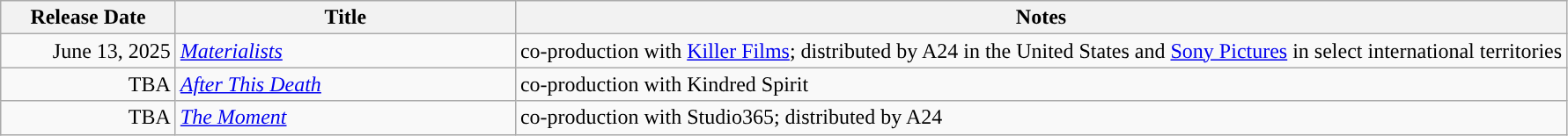<table class="wikitable sortable">
<tr>
<th style="width:125px;">Release Date</th>
<th style="width:250px;">Title</th>
<th>Notes</th>
</tr>
<tr>
<td style="text-align:right;">June 13, 2025</td>
<td><em><a href='#'>Materialists</a></em></td>
<td>co-production with <a href='#'>Killer Films</a>; distributed by A24 in the United States and <a href='#'>Sony Pictures</a> in select international territories</td>
</tr>
<tr>
<td style="text-align:right;">TBA</td>
<td><em><a href='#'>After This Death</a></em></td>
<td>co-production with Kindred Spirit</td>
</tr>
<tr>
<td style="text-align:right;">TBA</td>
<td><em><a href='#'>The Moment</a></em></td>
<td>co-production with Studio365; distributed by A24</td>
</tr>
</table>
